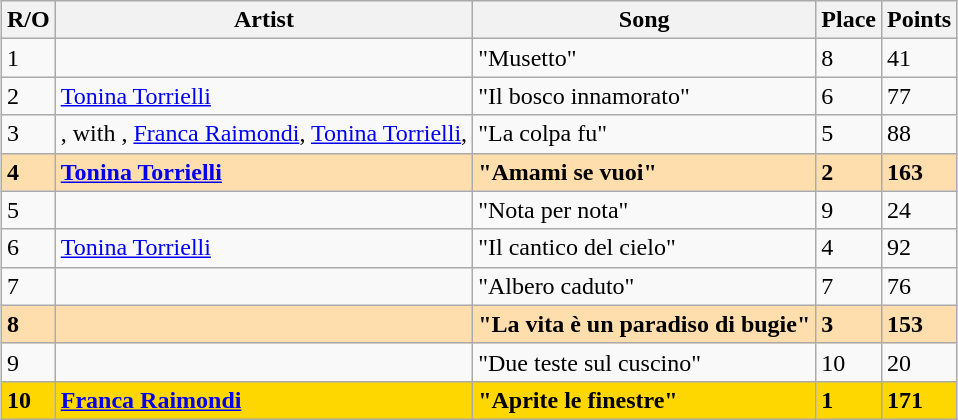<table class="sortable wikitable" style="margin: 1em auto 1em auto; text-align:left">
<tr>
<th>R/O</th>
<th>Artist</th>
<th>Song</th>
<th>Place</th>
<th>Points</th>
</tr>
<tr>
<td>1</td>
<td></td>
<td>"Musetto"</td>
<td>8</td>
<td>41</td>
</tr>
<tr>
<td>2</td>
<td><a href='#'>Tonina Torrielli</a></td>
<td>"Il bosco innamorato"</td>
<td>6</td>
<td>77</td>
</tr>
<tr>
<td>3</td>
<td>, with , <a href='#'>Franca Raimondi</a>, <a href='#'>Tonina Torrielli</a>, </td>
<td>"La colpa fu"</td>
<td>5</td>
<td>88</td>
</tr>
<tr style="font-weight: bold; background: navajowhite;">
<td>4</td>
<td><a href='#'>Tonina Torrielli</a></td>
<td>"Amami se vuoi"</td>
<td>2</td>
<td>163</td>
</tr>
<tr>
<td>5</td>
<td></td>
<td>"Nota per nota"</td>
<td>9</td>
<td>24</td>
</tr>
<tr>
<td>6</td>
<td><a href='#'>Tonina Torrielli</a></td>
<td>"Il cantico del cielo"</td>
<td>4</td>
<td>92</td>
</tr>
<tr>
<td>7</td>
<td></td>
<td>"Albero caduto"</td>
<td>7</td>
<td>76</td>
</tr>
<tr style="font-weight: bold; background: navajowhite;">
<td>8</td>
<td></td>
<td>"La vita è un paradiso di bugie"</td>
<td>3</td>
<td>153</td>
</tr>
<tr>
<td>9</td>
<td></td>
<td>"Due teste sul cuscino"</td>
<td>10</td>
<td>20</td>
</tr>
<tr style="font-weight: bold; background: gold;">
<td>10</td>
<td><a href='#'>Franca Raimondi</a></td>
<td>"Aprite le finestre"</td>
<td>1</td>
<td>171</td>
</tr>
</table>
